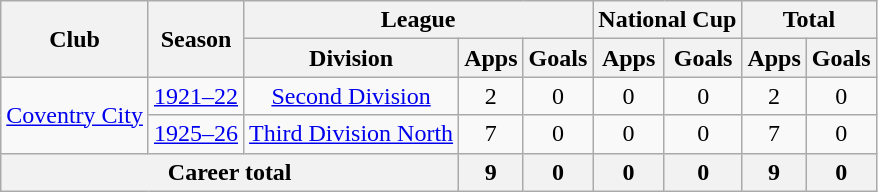<table class="wikitable" style="text-align: center;">
<tr>
<th rowspan="2">Club</th>
<th rowspan="2">Season</th>
<th colspan="3">League</th>
<th colspan="2">National Cup</th>
<th colspan="2">Total</th>
</tr>
<tr>
<th>Division</th>
<th>Apps</th>
<th>Goals</th>
<th>Apps</th>
<th>Goals</th>
<th>Apps</th>
<th>Goals</th>
</tr>
<tr>
<td rowspan="2"><a href='#'>Coventry City</a></td>
<td><a href='#'>1921–22</a></td>
<td><a href='#'>Second Division</a></td>
<td>2</td>
<td>0</td>
<td>0</td>
<td>0</td>
<td>2</td>
<td>0</td>
</tr>
<tr>
<td><a href='#'>1925–26</a></td>
<td><a href='#'>Third Division North</a></td>
<td>7</td>
<td>0</td>
<td>0</td>
<td>0</td>
<td>7</td>
<td>0</td>
</tr>
<tr>
<th colspan="3">Career total</th>
<th>9</th>
<th>0</th>
<th>0</th>
<th>0</th>
<th>9</th>
<th>0</th>
</tr>
</table>
